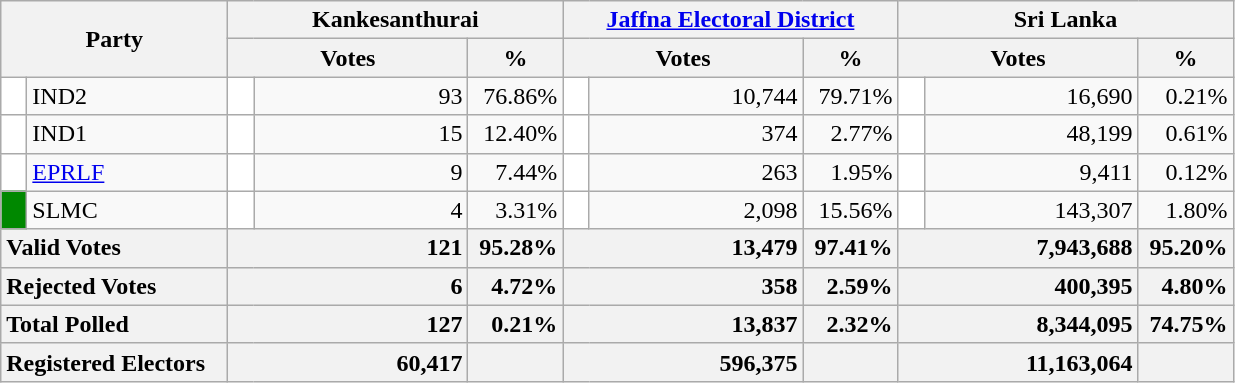<table class="wikitable">
<tr>
<th colspan="2" width="144px"rowspan="2">Party</th>
<th colspan="3" width="216px">Kankesanthurai</th>
<th colspan="3" width="216px"><a href='#'>Jaffna Electoral District</a></th>
<th colspan="3" width="216px">Sri Lanka</th>
</tr>
<tr>
<th colspan="2" width="144px">Votes</th>
<th>%</th>
<th colspan="2" width="144px">Votes</th>
<th>%</th>
<th colspan="2" width="144px">Votes</th>
<th>%</th>
</tr>
<tr>
<td style="background-color:white;" width="10px"></td>
<td style="text-align:left;">IND2</td>
<td style="background-color:white;" width="10px"></td>
<td style="text-align:right;">93</td>
<td style="text-align:right;">76.86%</td>
<td style="background-color:white;" width="10px"></td>
<td style="text-align:right;">10,744</td>
<td style="text-align:right;">79.71%</td>
<td style="background-color:white;" width="10px"></td>
<td style="text-align:right;">16,690</td>
<td style="text-align:right;">0.21%</td>
</tr>
<tr>
<td style="background-color:white;" width="10px"></td>
<td style="text-align:left;">IND1</td>
<td style="background-color:white;" width="10px"></td>
<td style="text-align:right;">15</td>
<td style="text-align:right;">12.40%</td>
<td style="background-color:white;" width="10px"></td>
<td style="text-align:right;">374</td>
<td style="text-align:right;">2.77%</td>
<td style="background-color:white;" width="10px"></td>
<td style="text-align:right;">48,199</td>
<td style="text-align:right;">0.61%</td>
</tr>
<tr>
<td style="background-color:white;" width="10px"></td>
<td style="text-align:left;"><a href='#'>EPRLF</a></td>
<td style="background-color:white;" width="10px"></td>
<td style="text-align:right;">9</td>
<td style="text-align:right;">7.44%</td>
<td style="background-color:white;" width="10px"></td>
<td style="text-align:right;">263</td>
<td style="text-align:right;">1.95%</td>
<td style="background-color:white;" width="10px"></td>
<td style="text-align:right;">9,411</td>
<td style="text-align:right;">0.12%</td>
</tr>
<tr>
<td style="background-color:#008800;" width="10px"></td>
<td style="text-align:left;">SLMC</td>
<td style="background-color:white;" width="10px"></td>
<td style="text-align:right;">4</td>
<td style="text-align:right;">3.31%</td>
<td style="background-color:white;" width="10px"></td>
<td style="text-align:right;">2,098</td>
<td style="text-align:right;">15.56%</td>
<td style="background-color:white;" width="10px"></td>
<td style="text-align:right;">143,307</td>
<td style="text-align:right;">1.80%</td>
</tr>
<tr>
<th colspan="2" width="144px"style="text-align:left;">Valid Votes</th>
<th style="text-align:right;"colspan="2" width="144px">121</th>
<th style="text-align:right;">95.28%</th>
<th style="text-align:right;"colspan="2" width="144px">13,479</th>
<th style="text-align:right;">97.41%</th>
<th style="text-align:right;"colspan="2" width="144px">7,943,688</th>
<th style="text-align:right;">95.20%</th>
</tr>
<tr>
<th colspan="2" width="144px"style="text-align:left;">Rejected Votes</th>
<th style="text-align:right;"colspan="2" width="144px">6</th>
<th style="text-align:right;">4.72%</th>
<th style="text-align:right;"colspan="2" width="144px">358</th>
<th style="text-align:right;">2.59%</th>
<th style="text-align:right;"colspan="2" width="144px">400,395</th>
<th style="text-align:right;">4.80%</th>
</tr>
<tr>
<th colspan="2" width="144px"style="text-align:left;">Total Polled</th>
<th style="text-align:right;"colspan="2" width="144px">127</th>
<th style="text-align:right;">0.21%</th>
<th style="text-align:right;"colspan="2" width="144px">13,837</th>
<th style="text-align:right;">2.32%</th>
<th style="text-align:right;"colspan="2" width="144px">8,344,095</th>
<th style="text-align:right;">74.75%</th>
</tr>
<tr>
<th colspan="2" width="144px"style="text-align:left;">Registered Electors</th>
<th style="text-align:right;"colspan="2" width="144px">60,417</th>
<th></th>
<th style="text-align:right;"colspan="2" width="144px">596,375</th>
<th></th>
<th style="text-align:right;"colspan="2" width="144px">11,163,064</th>
<th></th>
</tr>
</table>
